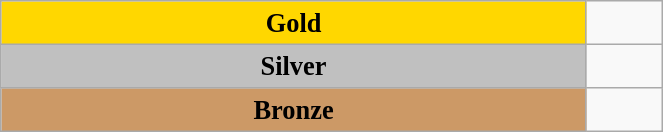<table class="wikitable" style=" text-align:center; font-size:110%;" width="35%">
<tr>
<td rowspan="1" bgcolor="gold"><strong>Gold</strong></td>
<td align=left></td>
</tr>
<tr>
<td rowspan="1" bgcolor="silver"><strong>Silver</strong></td>
<td align=left></td>
</tr>
<tr>
<td rowspan="1" bgcolor="#cc9966"><strong>Bronze</strong></td>
<td align=left></td>
</tr>
</table>
